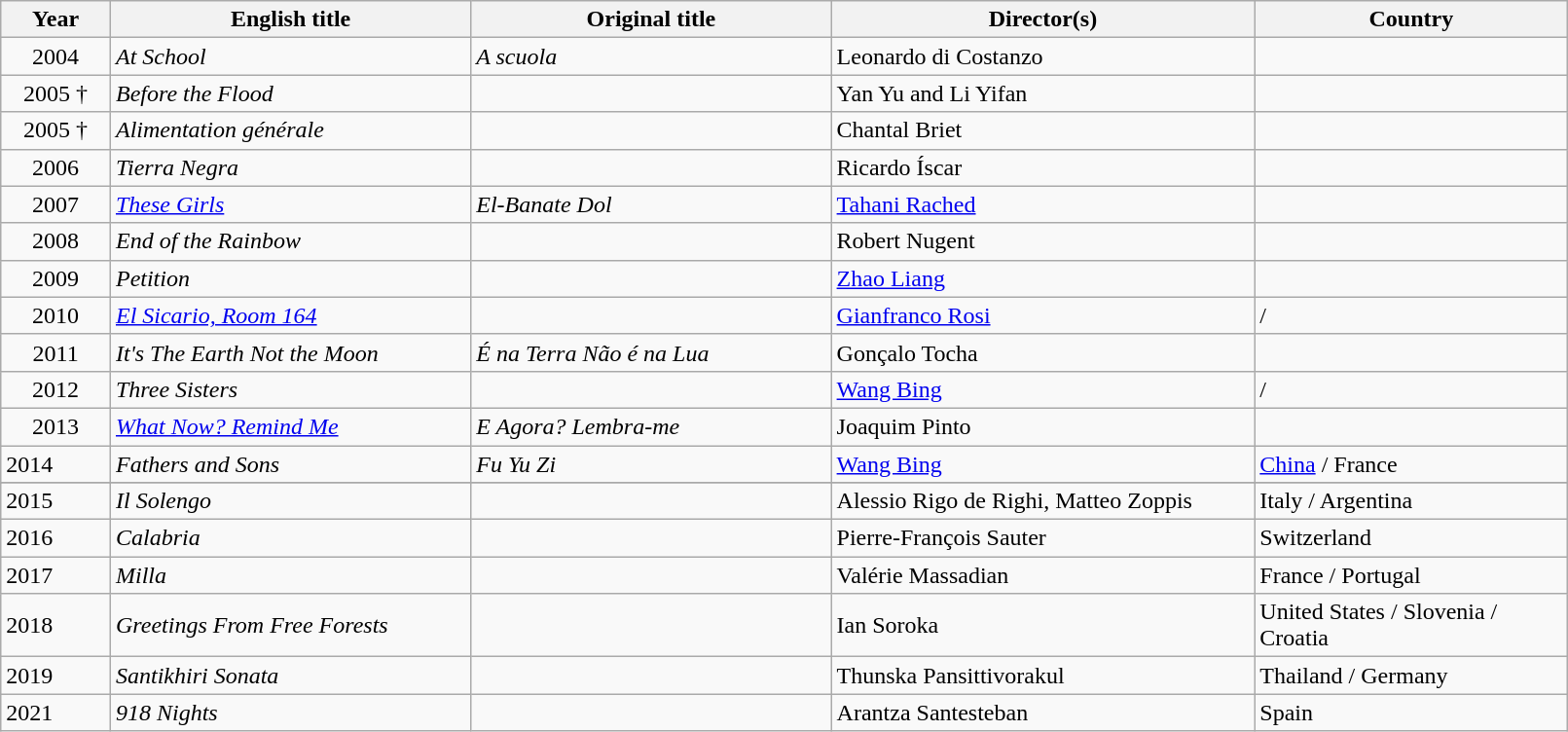<table class="wikitable" width="85%" cellpadding="5">
<tr>
<th width="7%">Year</th>
<th width="23%">English title</th>
<th width="23%">Original title</th>
<th width="27%">Director(s)</th>
<th width="20%">Country</th>
</tr>
<tr>
<td style="text-align:center;">2004</td>
<td><em>At School</em></td>
<td><em>A scuola</em></td>
<td>Leonardo di Costanzo</td>
<td></td>
</tr>
<tr>
<td style="text-align:center;">2005 †</td>
<td><em>Before the Flood</em></td>
<td></td>
<td>Yan Yu and Li Yifan</td>
<td></td>
</tr>
<tr>
<td style="text-align:center;">2005 †</td>
<td><em>Alimentation générale</em></td>
<td></td>
<td>Chantal Briet</td>
<td></td>
</tr>
<tr>
<td style="text-align:center;">2006</td>
<td><em>Tierra Negra</em></td>
<td></td>
<td>Ricardo Íscar</td>
<td></td>
</tr>
<tr>
<td style="text-align:center;">2007</td>
<td><em><a href='#'>These Girls</a></em></td>
<td><em>El-Banate Dol</em></td>
<td><a href='#'>Tahani Rached</a></td>
<td></td>
</tr>
<tr>
<td style="text-align:center;">2008</td>
<td><em>End of the Rainbow</em></td>
<td></td>
<td>Robert Nugent</td>
<td></td>
</tr>
<tr>
<td style="text-align:center;">2009</td>
<td><em>Petition</em></td>
<td></td>
<td><a href='#'>Zhao Liang</a></td>
<td></td>
</tr>
<tr>
<td style="text-align:center;">2010</td>
<td><em><a href='#'>El Sicario, Room 164</a></em></td>
<td></td>
<td><a href='#'>Gianfranco Rosi</a></td>
<td> / </td>
</tr>
<tr>
<td style="text-align:center;">2011</td>
<td><em>It's The Earth Not the Moon</em></td>
<td><em>É na Terra Não é na Lua</em></td>
<td>Gonçalo Tocha</td>
<td></td>
</tr>
<tr>
<td style="text-align:center;">2012</td>
<td><em>Three Sisters </em></td>
<td></td>
<td><a href='#'>Wang Bing</a></td>
<td> / </td>
</tr>
<tr>
<td style="text-align:center;">2013</td>
<td><em><a href='#'>What Now? Remind Me</a></em></td>
<td><em>E Agora? Lembra-me</em></td>
<td>Joaquim Pinto</td>
<td></td>
</tr>
<tr>
<td>2014</td>
<td><em>Fathers and Sons</em></td>
<td><em>Fu Yu Zi</em></td>
<td><a href='#'>Wang Bing</a></td>
<td><a href='#'>China</a> / France</td>
</tr>
<tr>
</tr>
<tr>
<td>2015</td>
<td><em>Il Solengo</em></td>
<td></td>
<td>Alessio Rigo de Righi, Matteo Zoppis</td>
<td>Italy / Argentina</td>
</tr>
<tr>
<td>2016</td>
<td><em>Calabria</em></td>
<td></td>
<td>Pierre-François Sauter</td>
<td>Switzerland</td>
</tr>
<tr>
<td>2017</td>
<td><em>Milla</em></td>
<td></td>
<td>Valérie Massadian</td>
<td>France / Portugal</td>
</tr>
<tr>
<td>2018</td>
<td><em>Greetings From Free Forests</em></td>
<td></td>
<td>Ian Soroka</td>
<td>United States / Slovenia / Croatia</td>
</tr>
<tr>
<td>2019</td>
<td><em>Santikhiri Sonata</em></td>
<td></td>
<td>Thunska Pansittivorakul</td>
<td>Thailand / Germany</td>
</tr>
<tr>
<td>2021</td>
<td><em>918 Nights</em></td>
<td></td>
<td>Arantza Santesteban</td>
<td>Spain</td>
</tr>
</table>
